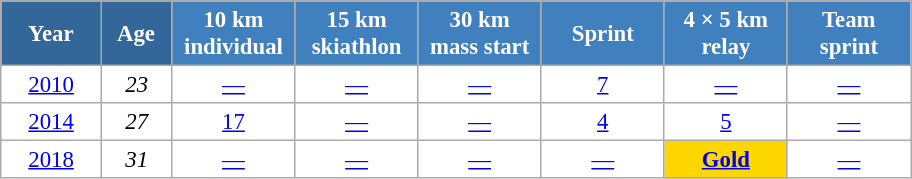<table class="wikitable" style="font-size:95%; text-align:center; border:grey solid 1px; border-collapse:collapse; background:#ffffff;">
<tr>
<th style="background-color:#369; color:white; width:60px;"> Year </th>
<th style="background-color:#369; color:white; width:40px;"> Age </th>
<th style="background-color:#4180be; color:white; width:75px;"> 10 km <br> individual </th>
<th style="background-color:#4180be; color:white; width:75px;"> 15 km <br> skiathlon </th>
<th style="background-color:#4180be; color:white; width:75px;"> 30 km <br> mass start </th>
<th style="background-color:#4180be; color:white; width:75px;"> Sprint </th>
<th style="background-color:#4180be; color:white; width:75px;"> 4 × 5 km <br> relay </th>
<th style="background-color:#4180be; color:white; width:75px;"> Team <br> sprint </th>
</tr>
<tr>
<td><a href='#'>2010</a></td>
<td><em>23</em></td>
<td><a href='#'>—</a></td>
<td><a href='#'>—</a></td>
<td><a href='#'>—</a></td>
<td><a href='#'>7</a></td>
<td><a href='#'>—</a></td>
<td><a href='#'>—</a></td>
</tr>
<tr>
<td><a href='#'>2014</a></td>
<td><em>27</em></td>
<td><a href='#'>17</a></td>
<td><a href='#'>—</a></td>
<td><a href='#'>—</a></td>
<td><a href='#'>4</a></td>
<td><a href='#'>5</a></td>
<td><a href='#'>—</a></td>
</tr>
<tr>
<td><a href='#'>2018</a></td>
<td><em>31</em></td>
<td><a href='#'>—</a></td>
<td><a href='#'>—</a></td>
<td><a href='#'>—</a></td>
<td><a href='#'>—</a></td>
<td style="background:gold;"><a href='#'><strong>Gold</strong></a></td>
<td><a href='#'>—</a></td>
</tr>
</table>
